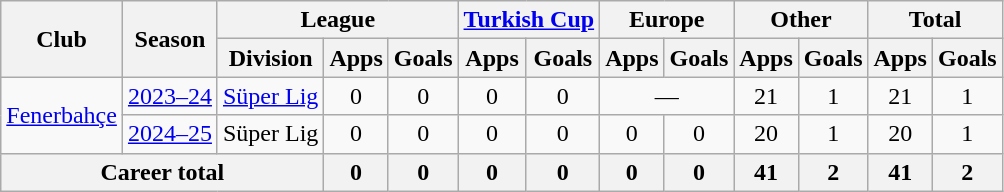<table class="wikitable" style="text-align:center">
<tr>
<th rowspan="2">Club</th>
<th rowspan="2">Season</th>
<th colspan="3">League</th>
<th colspan="2"><a href='#'>Turkish Cup</a></th>
<th colspan="2">Europe</th>
<th colspan="2">Other</th>
<th colspan="2">Total</th>
</tr>
<tr>
<th>Division</th>
<th>Apps</th>
<th>Goals</th>
<th>Apps</th>
<th>Goals</th>
<th>Apps</th>
<th>Goals</th>
<th>Apps</th>
<th>Goals</th>
<th>Apps</th>
<th>Goals</th>
</tr>
<tr>
<td rowspan="2"><a href='#'>Fenerbahçe</a></td>
<td><a href='#'>2023–24</a></td>
<td><a href='#'>Süper Lig</a></td>
<td>0</td>
<td>0</td>
<td>0</td>
<td>0</td>
<td colspan="2">—</td>
<td>21</td>
<td>1</td>
<td>21</td>
<td>1</td>
</tr>
<tr>
<td><a href='#'>2024–25</a></td>
<td>Süper Lig</td>
<td>0</td>
<td>0</td>
<td>0</td>
<td>0</td>
<td>0</td>
<td>0</td>
<td>20</td>
<td>1</td>
<td>20</td>
<td>1</td>
</tr>
<tr>
<th colspan=3>Career total</th>
<th>0</th>
<th>0</th>
<th>0</th>
<th>0</th>
<th>0</th>
<th>0</th>
<th>41</th>
<th>2</th>
<th>41</th>
<th>2</th>
</tr>
</table>
